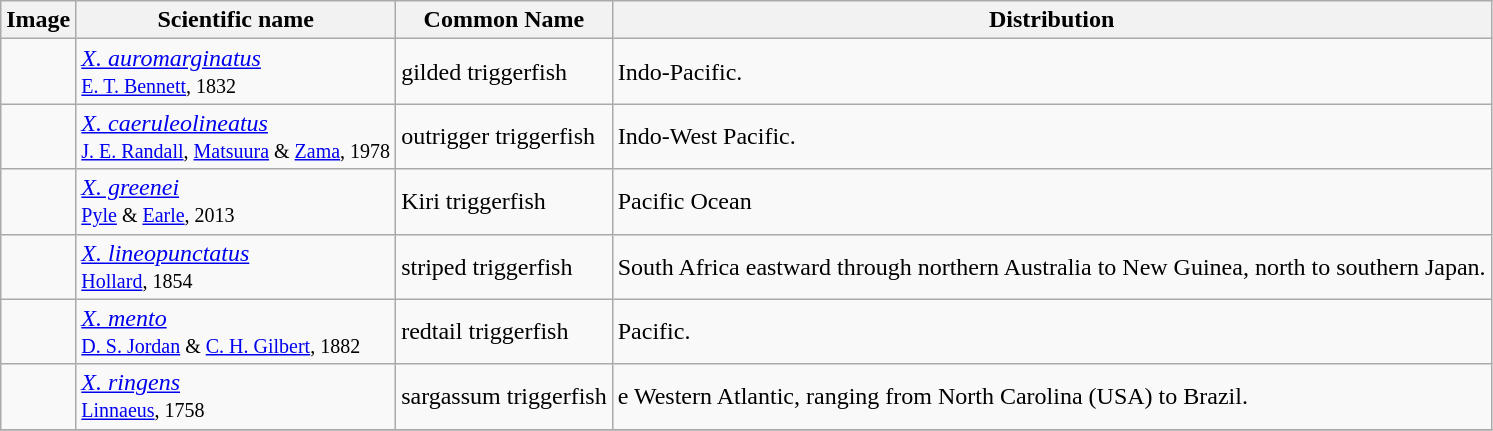<table class="wikitable">
<tr>
<th>Image</th>
<th>Scientific name</th>
<th>Common Name</th>
<th>Distribution</th>
</tr>
<tr>
<td></td>
<td><em><a href='#'>X. auromarginatus</a></em><br><small><a href='#'>E. T. Bennett</a>, 1832</small></td>
<td>gilded triggerfish</td>
<td>Indo-Pacific.</td>
</tr>
<tr>
<td></td>
<td><em><a href='#'>X. caeruleolineatus</a></em><br><small><a href='#'>J. E. Randall</a>, <a href='#'>Matsuura</a> & <a href='#'>Zama</a>, 1978</small></td>
<td>outrigger triggerfish</td>
<td>Indo-West Pacific.</td>
</tr>
<tr>
<td></td>
<td><em><a href='#'>X. greenei</a></em><br><small><a href='#'>Pyle</a> & <a href='#'>Earle</a>, 2013</small></td>
<td>Kiri triggerfish</td>
<td>Pacific Ocean</td>
</tr>
<tr>
<td></td>
<td><em><a href='#'>X. lineopunctatus</a></em><br><small><a href='#'>Hollard</a>, 1854</small></td>
<td>striped triggerfish</td>
<td>South Africa eastward through northern Australia to New Guinea, north to southern Japan.</td>
</tr>
<tr>
<td></td>
<td><em><a href='#'>X. mento</a></em><br><small><a href='#'>D. S. Jordan</a> & <a href='#'>C. H. Gilbert</a>, 1882</small></td>
<td>redtail triggerfish</td>
<td>Pacific.</td>
</tr>
<tr>
<td></td>
<td><em><a href='#'>X. ringens</a></em><br><small><a href='#'>Linnaeus</a>, 1758</small></td>
<td>sargassum triggerfish</td>
<td>e Western Atlantic, ranging from North Carolina (USA) to Brazil.</td>
</tr>
<tr>
</tr>
</table>
